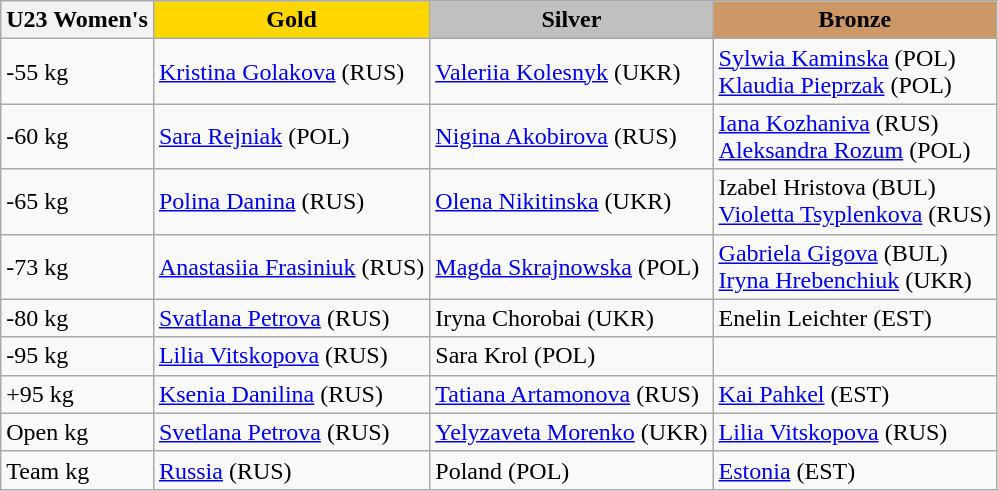<table class="wikitable">
<tr>
<th>U23 Women's</th>
<th style="background: gold">Gold</th>
<th style="background: silver">Silver</th>
<th style="background: #cc9966">Bronze</th>
</tr>
<tr>
<td>-55 kg</td>
<td> <a href='#'>Kristina Golakova</a> (RUS)</td>
<td> <a href='#'>Valeriia Kolesnyk</a> (UKR)</td>
<td> <a href='#'>Sylwia Kaminska</a> (POL) <br>  <a href='#'>Klaudia Pieprzak</a> (POL)</td>
</tr>
<tr>
<td>-60 kg</td>
<td> <a href='#'>Sara Rejniak</a> (POL)</td>
<td> <a href='#'>Nigina Akobirova</a> (RUS)</td>
<td> <a href='#'>Iana Kozhaniva</a> (RUS) <br>  <a href='#'>Aleksandra Rozum</a> (POL)</td>
</tr>
<tr>
<td>-65 kg</td>
<td> <a href='#'>Polina Danina</a> (RUS)</td>
<td> <a href='#'>Olena Nikitinska</a> (UKR)</td>
<td> Izabel Hristova (BUL) <br>  <a href='#'>Violetta Tsyplenkova</a> (RUS)</td>
</tr>
<tr>
<td>-73 kg</td>
<td> <a href='#'>Anastasiia Frasiniuk</a> (RUS)</td>
<td> <a href='#'>Magda Skrajnowska</a> (POL)</td>
<td> <a href='#'>Gabriela Gigova</a> (BUL) <br>  <a href='#'>Iryna Hrebenchiuk</a> (UKR)</td>
</tr>
<tr>
<td>-80 kg</td>
<td> <a href='#'>Svatlana Petrova</a> (RUS)</td>
<td> Iryna Chorobai (UKR)</td>
<td> Enelin Leichter (EST)</td>
</tr>
<tr>
<td>-95 kg</td>
<td> <a href='#'>Lilia Vitskopova</a> (RUS)</td>
<td> Sara Krol (POL)</td>
<td></td>
</tr>
<tr>
<td>+95 kg</td>
<td> <a href='#'>Ksenia Danilina</a> (RUS)</td>
<td> <a href='#'>Tatiana Artamonova</a> (RUS)</td>
<td> <a href='#'>Kai Pahkel</a> (EST)</td>
</tr>
<tr>
<td>Open kg</td>
<td> <a href='#'>Svetlana Petrova</a> (RUS)</td>
<td> <a href='#'>Yelyzaveta Morenko</a> (UKR)</td>
<td> <a href='#'>Lilia Vitskopova</a> (RUS)</td>
</tr>
<tr>
<td>Team kg</td>
<td> <a href='#'>Russia</a> (RUS)</td>
<td> Poland (POL)</td>
<td> <a href='#'>Estonia</a> (EST)</td>
</tr>
</table>
